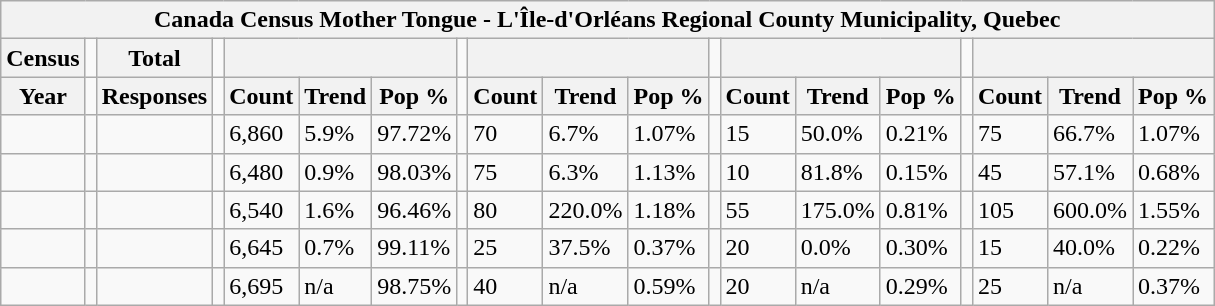<table class="wikitable">
<tr>
<th colspan="19">Canada Census Mother Tongue - L'Île-d'Orléans Regional County Municipality, Quebec</th>
</tr>
<tr>
<th>Census</th>
<td></td>
<th>Total</th>
<td colspan="1"></td>
<th colspan="3"></th>
<td colspan="1"></td>
<th colspan="3"></th>
<td colspan="1"></td>
<th colspan="3"></th>
<td colspan="1"></td>
<th colspan="3"></th>
</tr>
<tr>
<th>Year</th>
<td></td>
<th>Responses</th>
<td></td>
<th>Count</th>
<th>Trend</th>
<th>Pop %</th>
<td></td>
<th>Count</th>
<th>Trend</th>
<th>Pop %</th>
<td></td>
<th>Count</th>
<th>Trend</th>
<th>Pop %</th>
<td></td>
<th>Count</th>
<th>Trend</th>
<th>Pop %</th>
</tr>
<tr>
<td></td>
<td></td>
<td></td>
<td></td>
<td>6,860</td>
<td> 5.9%</td>
<td>97.72%</td>
<td></td>
<td>70</td>
<td> 6.7%</td>
<td>1.07%</td>
<td></td>
<td>15</td>
<td> 50.0%</td>
<td>0.21%</td>
<td></td>
<td>75</td>
<td> 66.7%</td>
<td>1.07%</td>
</tr>
<tr>
<td></td>
<td></td>
<td></td>
<td></td>
<td>6,480</td>
<td> 0.9%</td>
<td>98.03%</td>
<td></td>
<td>75</td>
<td> 6.3%</td>
<td>1.13%</td>
<td></td>
<td>10</td>
<td> 81.8%</td>
<td>0.15%</td>
<td></td>
<td>45</td>
<td> 57.1%</td>
<td>0.68%</td>
</tr>
<tr>
<td></td>
<td></td>
<td></td>
<td></td>
<td>6,540</td>
<td> 1.6%</td>
<td>96.46%</td>
<td></td>
<td>80</td>
<td> 220.0%</td>
<td>1.18%</td>
<td></td>
<td>55</td>
<td> 175.0%</td>
<td>0.81%</td>
<td></td>
<td>105</td>
<td> 600.0%</td>
<td>1.55%</td>
</tr>
<tr>
<td></td>
<td></td>
<td></td>
<td></td>
<td>6,645</td>
<td> 0.7%</td>
<td>99.11%</td>
<td></td>
<td>25</td>
<td> 37.5%</td>
<td>0.37%</td>
<td></td>
<td>20</td>
<td> 0.0%</td>
<td>0.30%</td>
<td></td>
<td>15</td>
<td> 40.0%</td>
<td>0.22%</td>
</tr>
<tr>
<td></td>
<td></td>
<td></td>
<td></td>
<td>6,695</td>
<td>n/a</td>
<td>98.75%</td>
<td></td>
<td>40</td>
<td>n/a</td>
<td>0.59%</td>
<td></td>
<td>20</td>
<td>n/a</td>
<td>0.29%</td>
<td></td>
<td>25</td>
<td>n/a</td>
<td>0.37%</td>
</tr>
</table>
